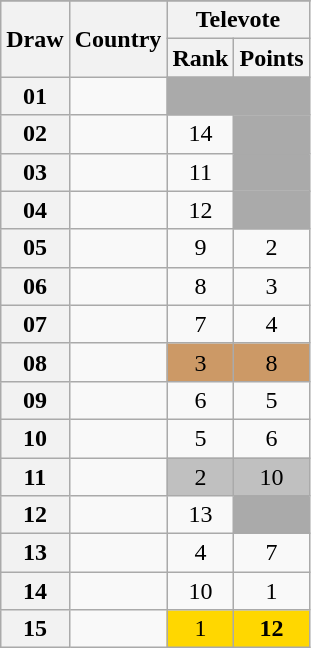<table class="sortable wikitable collapsible plainrowheaders" style="text-align:center;">
<tr>
</tr>
<tr>
<th scope="col" rowspan="2">Draw</th>
<th scope="col" rowspan="2">Country</th>
<th scope="col" colspan="2">Televote</th>
</tr>
<tr>
<th scope="col">Rank</th>
<th scope="col">Points</th>
</tr>
<tr class=sortbottom>
<th scope="row" style="text-align:center;">01</th>
<td style="text-align:left;"></td>
<td style="background:#AAAAAA;"></td>
<td style="background:#AAAAAA;"></td>
</tr>
<tr>
<th scope="row" style="text-align:center;">02</th>
<td style="text-align:left;"></td>
<td>14</td>
<td style="background:#AAAAAA;"></td>
</tr>
<tr>
<th scope="row" style="text-align:center;">03</th>
<td style="text-align:left;"></td>
<td>11</td>
<td style="background:#AAAAAA;"></td>
</tr>
<tr>
<th scope="row" style="text-align:center;">04</th>
<td style="text-align:left;"></td>
<td>12</td>
<td style="background:#AAAAAA;"></td>
</tr>
<tr>
<th scope="row" style="text-align:center;">05</th>
<td style="text-align:left;"></td>
<td>9</td>
<td>2</td>
</tr>
<tr>
<th scope="row" style="text-align:center;">06</th>
<td style="text-align:left;"></td>
<td>8</td>
<td>3</td>
</tr>
<tr>
<th scope="row" style="text-align:center;">07</th>
<td style="text-align:left;"></td>
<td>7</td>
<td>4</td>
</tr>
<tr>
<th scope="row" style="text-align:center;">08</th>
<td style="text-align:left;"></td>
<td style="background:#CC9966;">3</td>
<td style="background:#CC9966;">8</td>
</tr>
<tr>
<th scope="row" style="text-align:center;">09</th>
<td style="text-align:left;"></td>
<td>6</td>
<td>5</td>
</tr>
<tr>
<th scope="row" style="text-align:center;">10</th>
<td style="text-align:left;"></td>
<td>5</td>
<td>6</td>
</tr>
<tr>
<th scope="row" style="text-align:center;">11</th>
<td style="text-align:left;"></td>
<td style="background:silver;">2</td>
<td style="background:silver;">10</td>
</tr>
<tr>
<th scope="row" style="text-align:center;">12</th>
<td style="text-align:left;"></td>
<td>13</td>
<td style="background:#AAAAAA;"></td>
</tr>
<tr>
<th scope="row" style="text-align:center;">13</th>
<td style="text-align:left;"></td>
<td>4</td>
<td>7</td>
</tr>
<tr>
<th scope="row" style="text-align:center;">14</th>
<td style="text-align:left;"></td>
<td>10</td>
<td>1</td>
</tr>
<tr>
<th scope="row" style="text-align:center;">15</th>
<td style="text-align:left;"></td>
<td style="background:gold;">1</td>
<td style="background:gold;"><strong>12</strong></td>
</tr>
</table>
